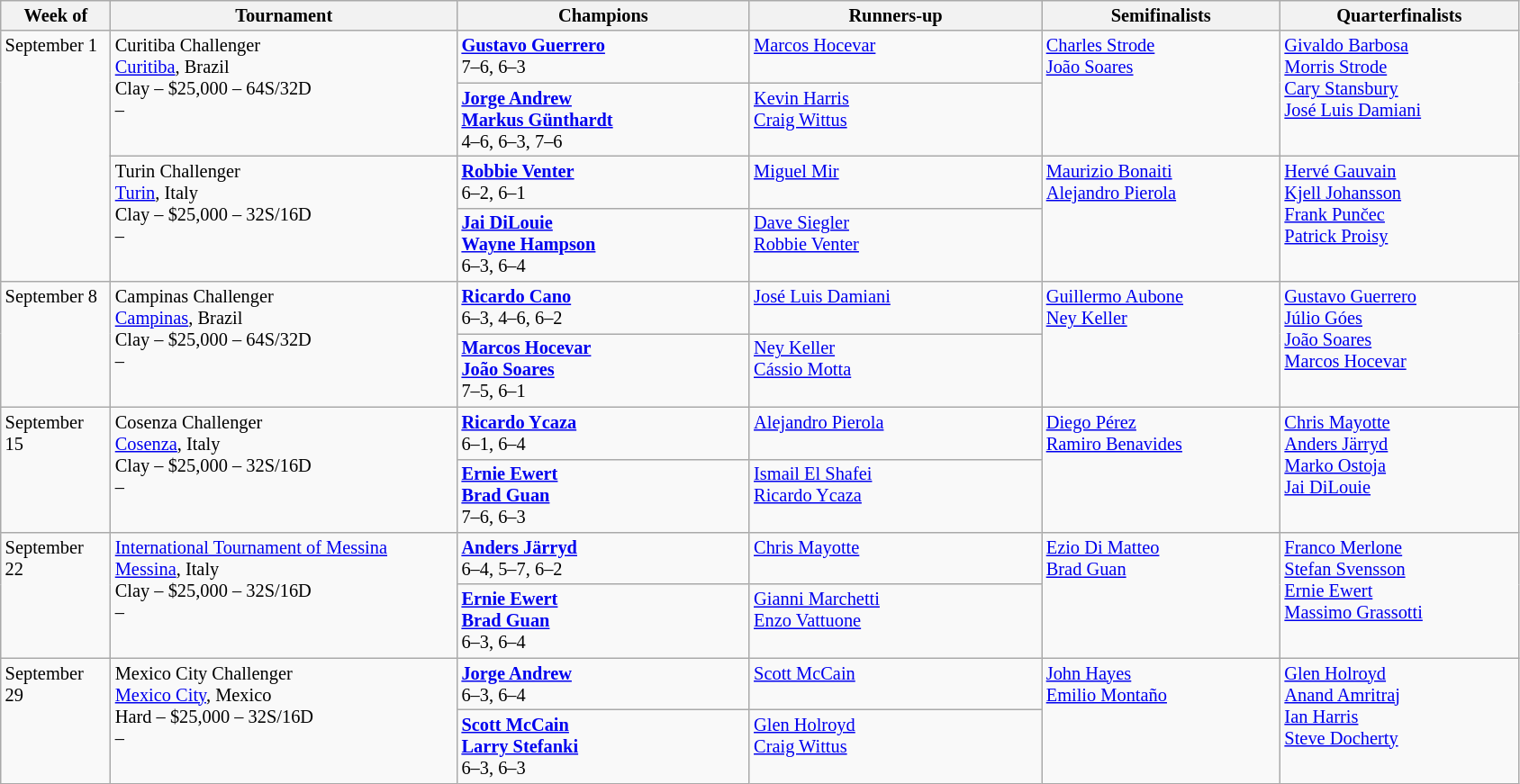<table class="wikitable" style="font-size:85%;">
<tr>
<th width="75">Week of</th>
<th width="250">Tournament</th>
<th width="210">Champions</th>
<th width="210">Runners-up</th>
<th width="170">Semifinalists</th>
<th width="170">Quarterfinalists</th>
</tr>
<tr valign="top">
<td rowspan="4">September 1</td>
<td rowspan="2">Curitiba Challenger<br> <a href='#'>Curitiba</a>, Brazil<br>Clay – $25,000 – 64S/32D<br>  – </td>
<td> <strong><a href='#'>Gustavo Guerrero</a></strong> <br>7–6, 6–3</td>
<td> <a href='#'>Marcos Hocevar</a></td>
<td rowspan="2"> <a href='#'>Charles Strode</a> <br>  <a href='#'>João Soares</a></td>
<td rowspan="2"> <a href='#'>Givaldo Barbosa</a> <br> <a href='#'>Morris Strode</a> <br> <a href='#'>Cary Stansbury</a> <br>  <a href='#'>José Luis Damiani</a></td>
</tr>
<tr valign="top">
<td> <strong><a href='#'>Jorge Andrew</a></strong> <br> <strong><a href='#'>Markus Günthardt</a></strong><br>4–6, 6–3, 7–6</td>
<td> <a href='#'>Kevin Harris</a><br>  <a href='#'>Craig Wittus</a></td>
</tr>
<tr valign="top">
<td rowspan="2">Turin Challenger<br> <a href='#'>Turin</a>, Italy<br>Clay – $25,000 – 32S/16D<br>  – </td>
<td> <strong><a href='#'>Robbie Venter</a></strong> <br>6–2, 6–1</td>
<td> <a href='#'>Miguel Mir</a></td>
<td rowspan="2"> <a href='#'>Maurizio Bonaiti</a> <br>  <a href='#'>Alejandro Pierola</a></td>
<td rowspan="2"> <a href='#'>Hervé Gauvain</a> <br> <a href='#'>Kjell Johansson</a> <br> <a href='#'>Frank Punčec</a> <br>  <a href='#'>Patrick Proisy</a></td>
</tr>
<tr valign="top">
<td> <strong><a href='#'>Jai DiLouie</a></strong> <br> <strong><a href='#'>Wayne Hampson</a></strong><br>6–3, 6–4</td>
<td> <a href='#'>Dave Siegler</a><br>  <a href='#'>Robbie Venter</a></td>
</tr>
<tr valign="top">
<td rowspan="2">September 8</td>
<td rowspan="2">Campinas Challenger<br><a href='#'>Campinas</a>, Brazil<br>Clay – $25,000 – 64S/32D<br>  – </td>
<td> <strong><a href='#'>Ricardo Cano</a></strong> <br>6–3, 4–6, 6–2</td>
<td> <a href='#'>José Luis Damiani</a></td>
<td rowspan="2"> <a href='#'>Guillermo Aubone</a> <br>  <a href='#'>Ney Keller</a></td>
<td rowspan="2"> <a href='#'>Gustavo Guerrero</a> <br> <a href='#'>Júlio Góes</a> <br> <a href='#'>João Soares</a> <br>  <a href='#'>Marcos Hocevar</a></td>
</tr>
<tr valign="top">
<td> <strong><a href='#'>Marcos Hocevar</a></strong> <br> <strong><a href='#'>João Soares</a></strong><br>7–5, 6–1</td>
<td> <a href='#'>Ney Keller</a><br>  <a href='#'>Cássio Motta</a></td>
</tr>
<tr valign="top">
<td rowspan="2">September 15</td>
<td rowspan="2">Cosenza Challenger<br> <a href='#'>Cosenza</a>, Italy<br>Clay – $25,000 – 32S/16D<br>  – </td>
<td> <strong><a href='#'>Ricardo Ycaza</a></strong> <br>6–1, 6–4</td>
<td> <a href='#'>Alejandro Pierola</a></td>
<td rowspan="2"> <a href='#'>Diego Pérez</a> <br>  <a href='#'>Ramiro Benavides</a></td>
<td rowspan="2"> <a href='#'>Chris Mayotte</a> <br> <a href='#'>Anders Järryd</a> <br> <a href='#'>Marko Ostoja</a> <br>  <a href='#'>Jai DiLouie</a></td>
</tr>
<tr valign="top">
<td> <strong><a href='#'>Ernie Ewert</a></strong> <br> <strong><a href='#'>Brad Guan</a></strong><br>7–6, 6–3</td>
<td> <a href='#'>Ismail El Shafei</a><br>  <a href='#'>Ricardo Ycaza</a></td>
</tr>
<tr valign="top">
<td rowspan="2">September 22</td>
<td rowspan="2"><a href='#'>International Tournament of Messina</a><br> <a href='#'>Messina</a>, Italy<br>Clay – $25,000 – 32S/16D<br>  – </td>
<td> <strong><a href='#'>Anders Järryd</a></strong> <br>6–4, 5–7, 6–2</td>
<td> <a href='#'>Chris Mayotte</a></td>
<td rowspan="2"> <a href='#'>Ezio Di Matteo</a> <br>  <a href='#'>Brad Guan</a></td>
<td rowspan="2"> <a href='#'>Franco Merlone</a> <br> <a href='#'>Stefan Svensson</a> <br> <a href='#'>Ernie Ewert</a> <br>  <a href='#'>Massimo Grassotti</a></td>
</tr>
<tr valign="top">
<td> <strong><a href='#'>Ernie Ewert</a></strong> <br> <strong><a href='#'>Brad Guan</a></strong><br>6–3, 6–4</td>
<td> <a href='#'>Gianni Marchetti</a><br>  <a href='#'>Enzo Vattuone</a></td>
</tr>
<tr valign="top">
<td rowspan="2">September 29</td>
<td rowspan="2">Mexico City Challenger<br><a href='#'>Mexico City</a>, Mexico<br>Hard – $25,000 – 32S/16D<br>  – </td>
<td> <strong><a href='#'>Jorge Andrew</a></strong> <br>6–3, 6–4</td>
<td> <a href='#'>Scott McCain</a></td>
<td rowspan="2"> <a href='#'>John Hayes</a> <br>  <a href='#'>Emilio Montaño</a></td>
<td rowspan="2"> <a href='#'>Glen Holroyd</a> <br> <a href='#'>Anand Amritraj</a> <br> <a href='#'>Ian Harris</a> <br>  <a href='#'>Steve Docherty</a></td>
</tr>
<tr valign="top">
<td> <strong><a href='#'>Scott McCain</a></strong> <br> <strong><a href='#'>Larry Stefanki</a></strong><br>6–3, 6–3</td>
<td> <a href='#'>Glen Holroyd</a><br>  <a href='#'>Craig Wittus</a></td>
</tr>
</table>
